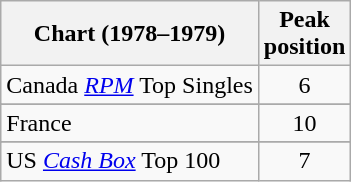<table class="wikitable sortable">
<tr>
<th align="left">Chart (1978–1979)</th>
<th align="left">Peak<br>position</th>
</tr>
<tr>
<td>Canada <em><a href='#'>RPM</a></em> Top Singles</td>
<td style="text-align:center;">6</td>
</tr>
<tr>
</tr>
<tr>
<td>France</td>
<td style="text-align:center;">10</td>
</tr>
<tr>
</tr>
<tr>
</tr>
<tr>
</tr>
<tr>
</tr>
<tr>
<td>US <em><a href='#'>Cash Box</a></em> Top 100</td>
<td align="center">7</td>
</tr>
</table>
